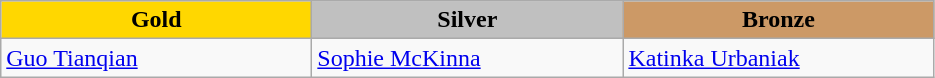<table class="wikitable" style="text-align:left">
<tr align="center">
<td width=200 bgcolor=gold><strong>Gold</strong></td>
<td width=200 bgcolor=silver><strong>Silver</strong></td>
<td width=200 bgcolor=CC9966><strong>Bronze</strong></td>
</tr>
<tr>
<td><a href='#'>Guo Tianqian</a><br></td>
<td><a href='#'>Sophie McKinna</a><br></td>
<td><a href='#'>Katinka Urbaniak</a><br></td>
</tr>
</table>
